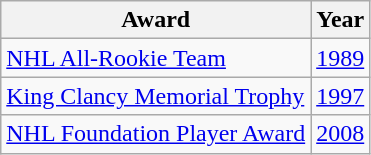<table class="wikitable">
<tr>
<th>Award</th>
<th>Year</th>
</tr>
<tr>
<td><a href='#'>NHL All-Rookie Team</a></td>
<td><a href='#'>1989</a></td>
</tr>
<tr>
<td><a href='#'>King Clancy Memorial Trophy</a></td>
<td><a href='#'>1997</a></td>
</tr>
<tr>
<td><a href='#'>NHL Foundation Player Award</a></td>
<td><a href='#'>2008</a></td>
</tr>
</table>
